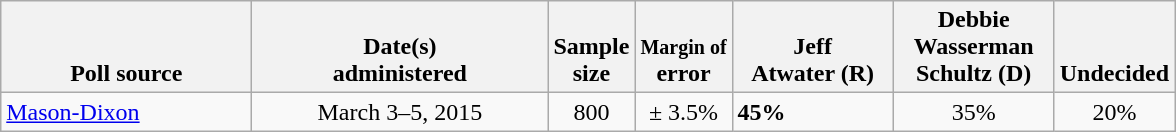<table class="wikitable">
<tr valign= bottom>
<th style="width:160px;">Poll source</th>
<th style="width:190px;">Date(s)<br>administered</th>
<th class=small>Sample<br>size</th>
<th><small>Margin of</small><br>error</th>
<th style="width:100px;">Jeff<br>Atwater (R)</th>
<th style="width:100px;">Debbie<br>Wasserman<br> Schultz (D)</th>
<th>Undecided</th>
</tr>
<tr>
<td><a href='#'>Mason-Dixon</a></td>
<td align=center>March 3–5, 2015</td>
<td align=center>800</td>
<td align=center>± 3.5%</td>
<td><strong>45%</strong></td>
<td align=center>35%</td>
<td align=center>20%</td>
</tr>
</table>
